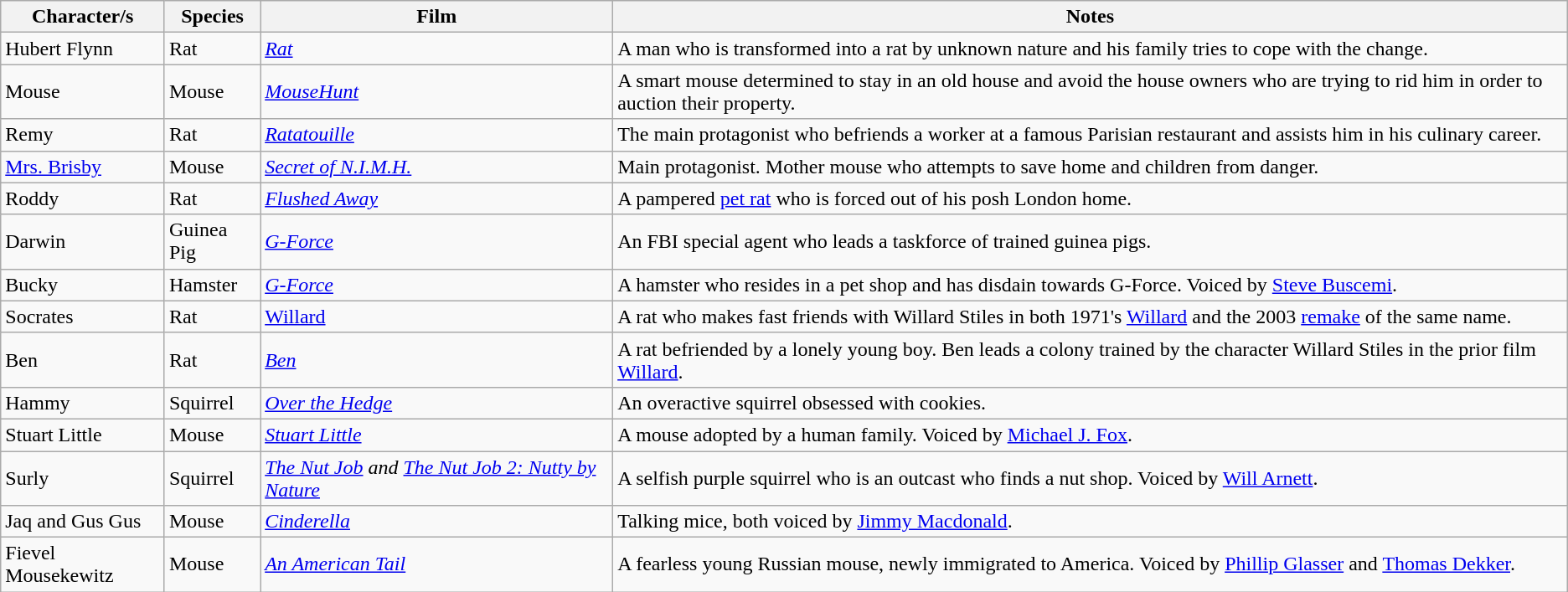<table class="wikitable sortable">
<tr>
<th>Character/s</th>
<th>Species</th>
<th>Film</th>
<th>Notes</th>
</tr>
<tr>
<td>Hubert Flynn</td>
<td>Rat</td>
<td><em><a href='#'>Rat</a></em></td>
<td>A man who is transformed into a rat by unknown nature and his family tries to cope with the change.</td>
</tr>
<tr>
<td>Mouse</td>
<td>Mouse</td>
<td><em><a href='#'>MouseHunt</a></em></td>
<td>A smart mouse determined to stay in an old house and avoid the house owners who are trying to rid him in order to auction their property.</td>
</tr>
<tr>
<td>Remy</td>
<td>Rat</td>
<td><em><a href='#'>Ratatouille</a></em></td>
<td>The main protagonist who befriends a worker at a famous Parisian restaurant and assists him in his culinary career.</td>
</tr>
<tr>
<td><a href='#'>Mrs. Brisby</a></td>
<td>Mouse</td>
<td><em><a href='#'>Secret of N.I.M.H.</a></em></td>
<td>Main protagonist. Mother mouse who attempts to save home and children from danger.</td>
</tr>
<tr>
<td>Roddy</td>
<td>Rat</td>
<td><em><a href='#'>Flushed Away</a></em></td>
<td>A pampered <a href='#'>pet rat</a> who is forced out of his posh London home.</td>
</tr>
<tr>
<td>Darwin</td>
<td>Guinea Pig</td>
<td><em><a href='#'>G-Force</a></em></td>
<td>An FBI special agent who leads a taskforce of trained guinea pigs.</td>
</tr>
<tr>
<td>Bucky</td>
<td>Hamster</td>
<td><em><a href='#'>G-Force</a></em></td>
<td>A hamster who resides in a pet shop and has disdain towards G-Force. Voiced by <a href='#'>Steve Buscemi</a>.</td>
</tr>
<tr>
<td>Socrates</td>
<td>Rat</td>
<td><a href='#'>Willard</a></td>
<td>A rat who makes fast friends with Willard Stiles in both 1971's <a href='#'>Willard</a> and the 2003 <a href='#'>remake</a> of the same name.</td>
</tr>
<tr>
<td>Ben</td>
<td>Rat</td>
<td><em><a href='#'>Ben</a></em></td>
<td>A rat befriended by a lonely young boy. Ben leads a colony trained by the character Willard Stiles in the prior film <a href='#'>Willard</a>.</td>
</tr>
<tr>
<td>Hammy</td>
<td>Squirrel</td>
<td><em><a href='#'>Over the Hedge</a></em></td>
<td>An overactive squirrel obsessed with cookies.</td>
</tr>
<tr>
<td>Stuart Little</td>
<td>Mouse</td>
<td><em><a href='#'>Stuart Little</a></em></td>
<td>A mouse adopted by a human family. Voiced by <a href='#'>Michael J. Fox</a>.</td>
</tr>
<tr>
<td>Surly</td>
<td>Squirrel</td>
<td><em><a href='#'>The Nut Job</a></em> <em>and</em> <em><a href='#'>The Nut Job 2: Nutty by Nature</a></em></td>
<td>A selfish purple squirrel who is an outcast who finds a nut shop. Voiced by <a href='#'>Will Arnett</a>.</td>
</tr>
<tr>
<td>Jaq and Gus Gus</td>
<td>Mouse</td>
<td><em><a href='#'>Cinderella</a></em></td>
<td>Talking mice, both voiced by <a href='#'>Jimmy Macdonald</a>.</td>
</tr>
<tr>
<td>Fievel Mousekewitz</td>
<td>Mouse</td>
<td><em><a href='#'>An American Tail</a></em></td>
<td>A fearless young Russian mouse, newly immigrated to America. Voiced by <a href='#'>Phillip Glasser</a> and <a href='#'>Thomas Dekker</a>.</td>
</tr>
</table>
